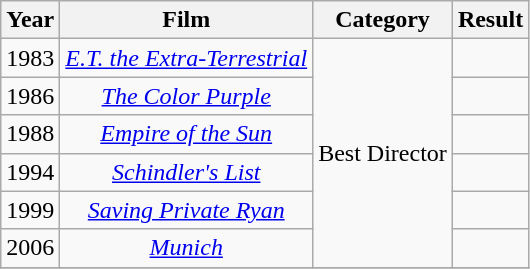<table class="wikitable">
<tr>
<th>Year</th>
<th>Film</th>
<th>Category</th>
<th>Result</th>
</tr>
<tr>
<td style="text-align:center;">1983</td>
<td style="text-align:center;"><em><a href='#'>E.T. the Extra-Terrestrial</a></em></td>
<td style="text-align:center;"  rowspan="6">Best Director</td>
<td></td>
</tr>
<tr>
<td style="text-align:center;">1986</td>
<td style="text-align:center;"><a href='#'><em>The Color Purple</em></a></td>
<td></td>
</tr>
<tr>
<td style="text-align:center;">1988</td>
<td style="text-align:center;"><a href='#'><em>Empire of the Sun</em></a></td>
<td></td>
</tr>
<tr>
<td style="text-align:center;">1994</td>
<td style="text-align:center;"><em><a href='#'>Schindler's List</a></em></td>
<td></td>
</tr>
<tr>
<td style="text-align:center;">1999</td>
<td style="text-align:center;"><em><a href='#'>Saving Private Ryan</a></em></td>
<td></td>
</tr>
<tr>
<td style="text-align:center;">2006</td>
<td style="text-align:center;"><a href='#'><em>Munich</em></a></td>
<td></td>
</tr>
<tr>
</tr>
</table>
